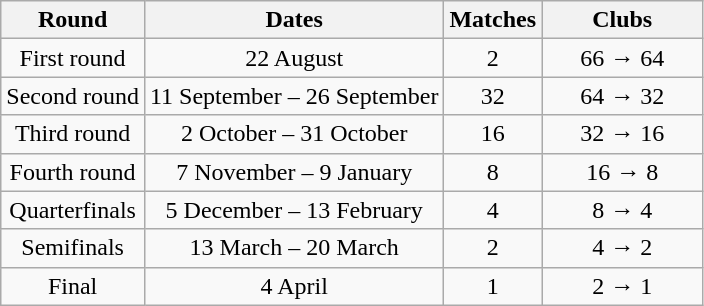<table class="wikitable">
<tr>
<th>Round</th>
<th>Dates</th>
<th>Matches</th>
<th width=100>Clubs</th>
</tr>
<tr align=center>
<td>First round</td>
<td>22 August</td>
<td>2</td>
<td>66 → 64</td>
</tr>
<tr align=center>
<td>Second round</td>
<td>11 September – 26 September</td>
<td>32</td>
<td>64 → 32</td>
</tr>
<tr align=center>
<td>Third round</td>
<td>2 October – 31 October</td>
<td>16</td>
<td>32 → 16</td>
</tr>
<tr align=center>
<td>Fourth round</td>
<td>7 November – 9 January</td>
<td>8</td>
<td>16 → 8</td>
</tr>
<tr align=center>
<td>Quarterfinals</td>
<td>5 December – 13 February</td>
<td>4</td>
<td>8 → 4</td>
</tr>
<tr align=center>
<td>Semifinals</td>
<td>13 March – 20 March</td>
<td>2</td>
<td>4 → 2</td>
</tr>
<tr align=center>
<td>Final</td>
<td>4 April</td>
<td>1</td>
<td>2 → 1</td>
</tr>
</table>
